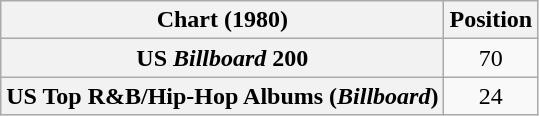<table class="wikitable sortable plainrowheaders" style="text-align:center">
<tr>
<th scope="col">Chart (1980)</th>
<th scope="col">Position</th>
</tr>
<tr>
<th scope="row">US <em>Billboard</em> 200</th>
<td>70</td>
</tr>
<tr>
<th scope="row">US Top R&B/Hip-Hop Albums (<em>Billboard</em>)</th>
<td>24</td>
</tr>
</table>
